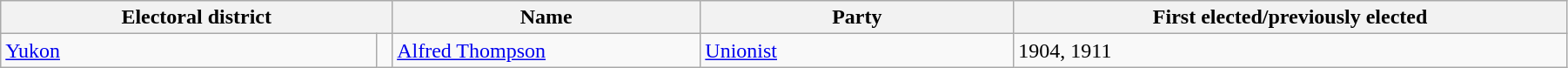<table class="wikitable" width=95%>
<tr>
<th colspan=2 width=25%>Electoral district</th>
<th>Name</th>
<th width=20%>Party</th>
<th>First elected/previously elected</th>
</tr>
<tr>
<td width=24%><a href='#'>Yukon</a></td>
<td></td>
<td><a href='#'>Alfred Thompson</a></td>
<td><a href='#'>Unionist</a></td>
<td>1904, 1911</td>
</tr>
</table>
